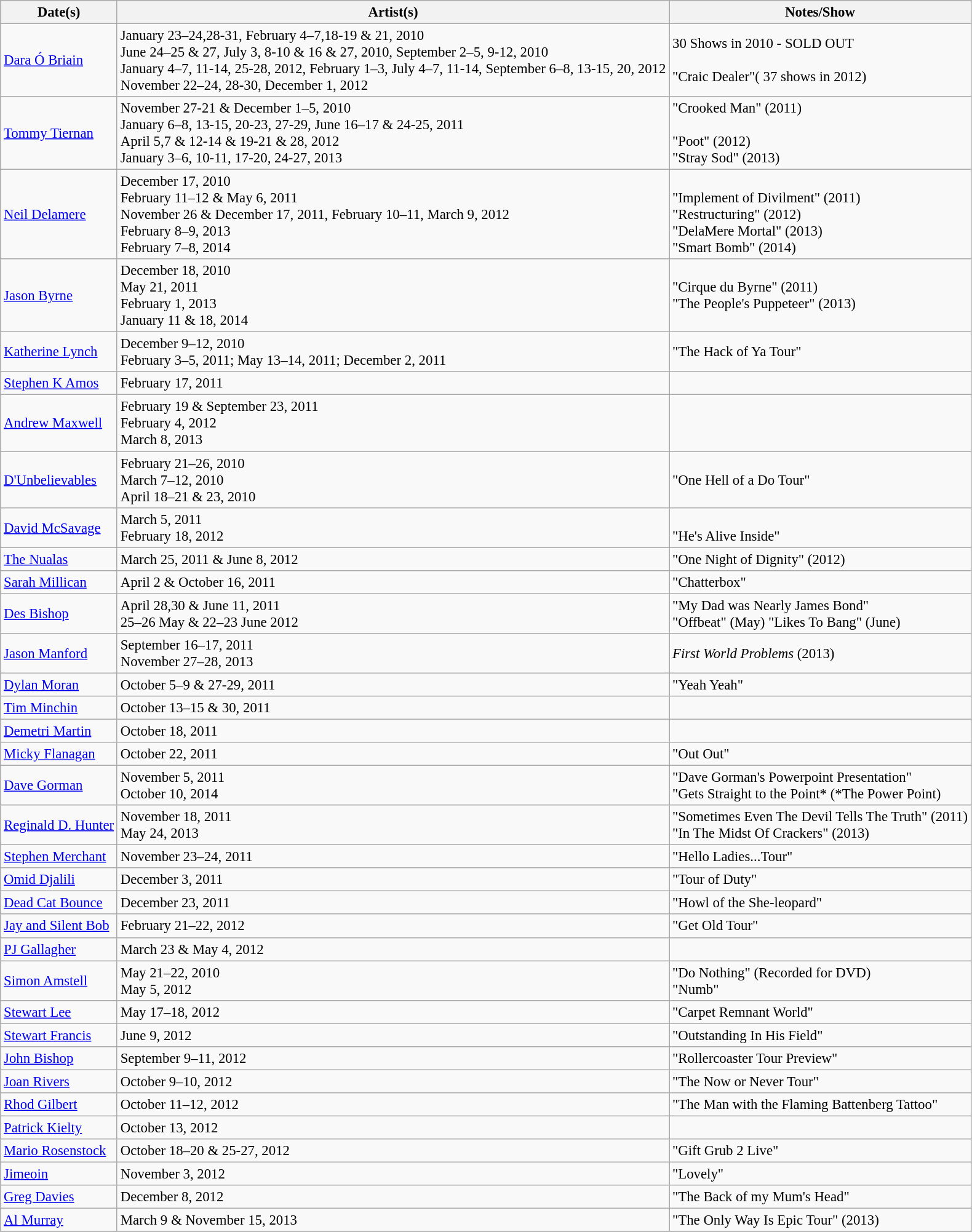<table class="wikitable" style="font-size:95%;">
<tr>
<th>Date(s)</th>
<th>Artist(s)</th>
<th>Notes/Show</th>
</tr>
<tr>
<td><a href='#'>Dara Ó Briain</a></td>
<td>January 23–24,28-31, February 4–7,18-19 & 21, 2010 <br> June 24–25 & 27, July 3, 8-10 & 16 & 27, 2010, September 2–5, 9-12, 2010 <br> January 4–7, 11-14, 25-28, 2012, February 1–3, July 4–7, 11-14, September 6–8, 13-15, 20, 2012 <br> November 22–24, 28-30, December 1, 2012</td>
<td>30 Shows in 2010 - SOLD OUT <br> <br> "Craic Dealer"( 37 shows in 2012)</td>
</tr>
<tr>
<td><a href='#'>Tommy Tiernan</a></td>
<td>November 27-21 & December 1–5, 2010 <br> January 6–8, 13-15, 20-23, 27-29, June 16–17 & 24-25, 2011 <br> April 5,7 & 12-14 & 19-21 & 28, 2012 <br> January 3–6, 10-11, 17-20, 24-27, 2013</td>
<td>"Crooked Man" (2011) <br> <br> "Poot" (2012) <br> "Stray Sod" (2013)</td>
</tr>
<tr>
<td><a href='#'>Neil Delamere</a></td>
<td>December 17, 2010 <br> February 11–12 & May 6, 2011 <br> November 26 & December 17, 2011, February 10–11, March 9, 2012 <br> February 8–9, 2013 <br> February 7–8, 2014</td>
<td><br>"Implement of Divilment" (2011) <br>"Restructuring" (2012) <br> "DelaMere Mortal" (2013) <br> "Smart Bomb" (2014)</td>
</tr>
<tr>
<td><a href='#'>Jason Byrne</a></td>
<td>December 18, 2010 <br> May 21, 2011 <br> February 1, 2013 <br> January 11 & 18, 2014</td>
<td>"Cirque du Byrne" (2011) <br> "The People's Puppeteer" (2013)</td>
</tr>
<tr>
<td><a href='#'>Katherine Lynch</a></td>
<td>December 9–12, 2010 <br> February 3–5, 2011; May 13–14, 2011; December 2, 2011</td>
<td>"The Hack of Ya Tour"</td>
</tr>
<tr>
<td><a href='#'>Stephen K Amos</a></td>
<td>February 17, 2011</td>
<td></td>
</tr>
<tr>
<td><a href='#'>Andrew Maxwell</a></td>
<td>February 19 & September 23, 2011<br> February 4, 2012 <br> March 8, 2013</td>
<td></td>
</tr>
<tr>
<td><a href='#'>D'Unbelievables</a></td>
<td>February 21–26, 2010 <br> March 7–12, 2010 <br> April 18–21 & 23, 2010</td>
<td>"One Hell of a Do Tour"</td>
</tr>
<tr>
<td><a href='#'>David McSavage</a></td>
<td>March 5, 2011 <br> February 18, 2012</td>
<td><br>"He's Alive Inside"</td>
</tr>
<tr>
<td><a href='#'>The Nualas</a></td>
<td>March 25, 2011 & June 8, 2012</td>
<td>"One Night of Dignity" (2012)</td>
</tr>
<tr>
<td><a href='#'>Sarah Millican</a></td>
<td>April 2 & October 16, 2011</td>
<td>"Chatterbox"</td>
</tr>
<tr>
<td><a href='#'>Des Bishop</a></td>
<td>April 28,30 & June 11, 2011 <br> 25–26 May & 22–23 June 2012</td>
<td>"My Dad was Nearly James Bond" <br> "Offbeat" (May) "Likes To Bang" (June)</td>
</tr>
<tr>
<td><a href='#'>Jason Manford</a></td>
<td>September 16–17, 2011 <br> November 27–28, 2013</td>
<td><em>First World Problems</em> (2013)</td>
</tr>
<tr>
<td><a href='#'>Dylan Moran</a></td>
<td>October 5–9 & 27-29, 2011</td>
<td>"Yeah Yeah"</td>
</tr>
<tr>
<td><a href='#'>Tim Minchin</a></td>
<td>October 13–15 & 30, 2011</td>
<td></td>
</tr>
<tr>
<td><a href='#'>Demetri Martin</a></td>
<td>October 18, 2011</td>
<td></td>
</tr>
<tr>
<td><a href='#'>Micky Flanagan</a></td>
<td>October 22, 2011</td>
<td>"Out Out"</td>
</tr>
<tr>
<td><a href='#'>Dave Gorman</a></td>
<td>November 5, 2011 <br> October 10, 2014</td>
<td>"Dave Gorman's Powerpoint Presentation" <br> "Gets Straight to the Point* (*The Power Point)</td>
</tr>
<tr>
<td><a href='#'>Reginald D. Hunter</a></td>
<td>November 18, 2011 <br> May 24, 2013</td>
<td>"Sometimes Even The Devil Tells The Truth" (2011) <br> "In The Midst Of Crackers" (2013)</td>
</tr>
<tr>
<td><a href='#'>Stephen Merchant</a></td>
<td>November 23–24, 2011</td>
<td>"Hello Ladies...Tour"</td>
</tr>
<tr>
<td><a href='#'>Omid Djalili</a></td>
<td>December 3, 2011</td>
<td>"Tour of Duty"</td>
</tr>
<tr>
<td><a href='#'>Dead Cat Bounce</a></td>
<td>December 23, 2011</td>
<td>"Howl of the She-leopard"</td>
</tr>
<tr>
<td><a href='#'>Jay and Silent Bob</a></td>
<td>February 21–22, 2012</td>
<td>"Get Old Tour"</td>
</tr>
<tr>
<td><a href='#'>PJ Gallagher</a></td>
<td>March 23 & May 4, 2012</td>
<td></td>
</tr>
<tr>
<td><a href='#'>Simon Amstell</a></td>
<td>May 21–22, 2010 <br> May 5, 2012</td>
<td>"Do Nothing" (Recorded for DVD) <br> "Numb"</td>
</tr>
<tr>
<td><a href='#'>Stewart Lee</a></td>
<td>May 17–18, 2012</td>
<td>"Carpet Remnant World"</td>
</tr>
<tr>
<td><a href='#'>Stewart Francis</a></td>
<td>June 9, 2012</td>
<td>"Outstanding In His Field"</td>
</tr>
<tr>
<td><a href='#'>John Bishop</a></td>
<td>September 9–11, 2012</td>
<td>"Rollercoaster Tour Preview"</td>
</tr>
<tr>
<td><a href='#'>Joan Rivers</a></td>
<td>October 9–10, 2012</td>
<td>"The Now or Never Tour"</td>
</tr>
<tr>
<td><a href='#'>Rhod Gilbert</a></td>
<td>October 11–12, 2012</td>
<td>"The Man with the Flaming Battenberg Tattoo"</td>
</tr>
<tr>
<td><a href='#'>Patrick Kielty</a></td>
<td>October 13, 2012</td>
<td></td>
</tr>
<tr>
<td><a href='#'>Mario Rosenstock</a></td>
<td>October 18–20 & 25-27, 2012</td>
<td>"Gift Grub 2 Live"</td>
</tr>
<tr>
<td><a href='#'>Jimeoin</a></td>
<td>November 3, 2012</td>
<td>"Lovely"</td>
</tr>
<tr>
<td><a href='#'>Greg Davies</a></td>
<td>December 8, 2012</td>
<td>"The Back of my Mum's Head"</td>
</tr>
<tr>
<td><a href='#'>Al Murray</a></td>
<td>March 9 & November 15, 2013</td>
<td>"The Only Way Is Epic Tour" (2013)</td>
</tr>
<tr>
</tr>
</table>
